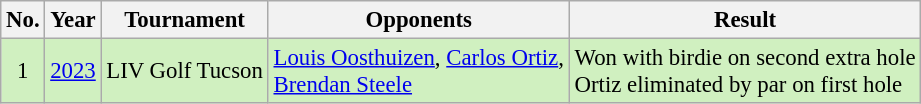<table class="wikitable" style="font-size:95%;">
<tr>
<th>No.</th>
<th>Year</th>
<th>Tournament</th>
<th>Opponents</th>
<th>Result</th>
</tr>
<tr style="background:#D0F0C0;">
<td align=center>1</td>
<td><a href='#'>2023</a></td>
<td>LIV Golf Tucson</td>
<td> <a href='#'>Louis Oosthuizen</a>,  <a href='#'>Carlos Ortiz</a>,<br> <a href='#'>Brendan Steele</a></td>
<td>Won with birdie on second extra hole<br>Ortiz eliminated by par on first hole</td>
</tr>
</table>
